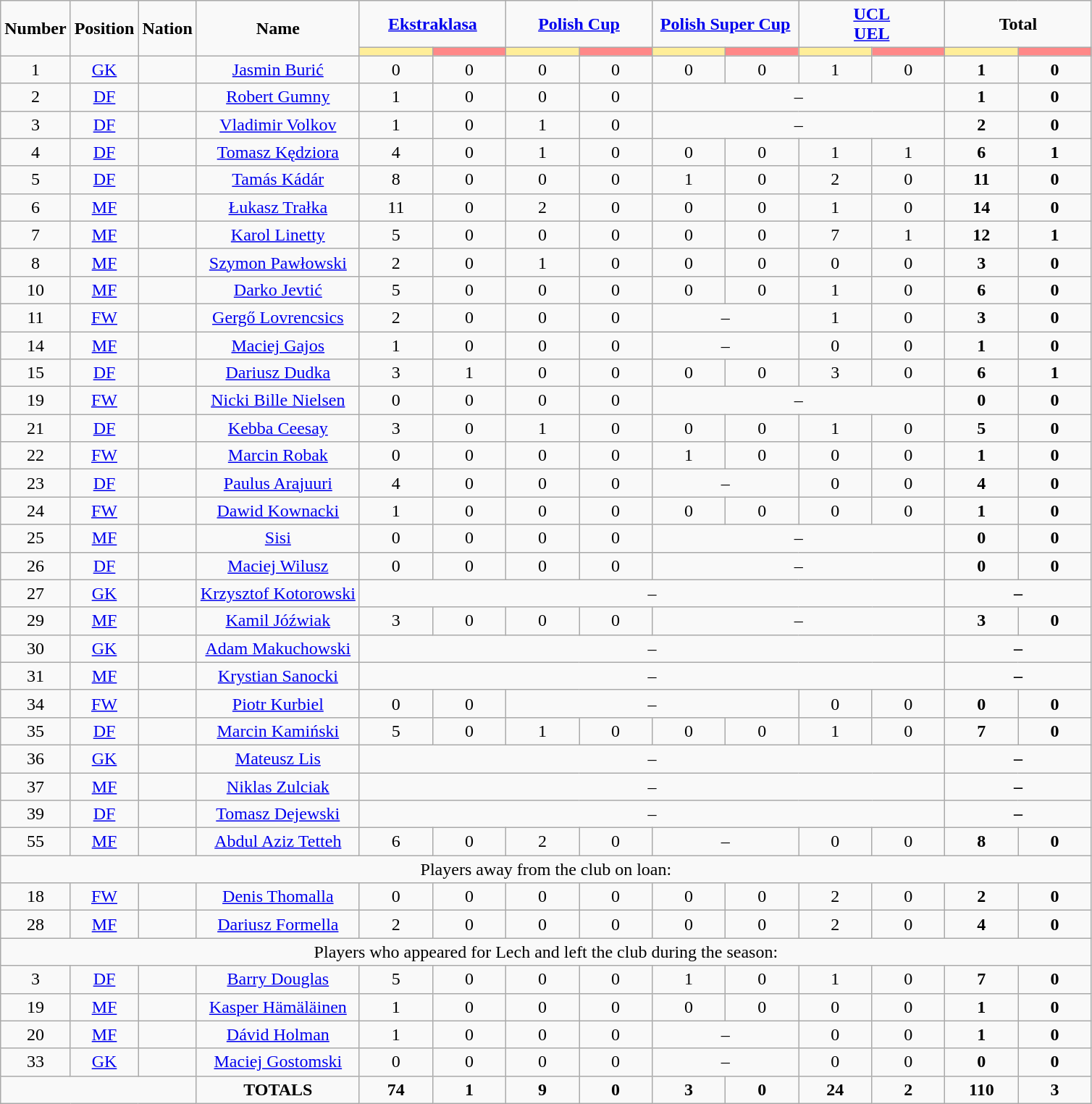<table class="wikitable" style="font-size: 100%; text-align: center;">
<tr>
<td rowspan="2" align="center"><strong>Number</strong></td>
<td rowspan="2" align="center"><strong>Position</strong></td>
<td rowspan="2" align="center"><strong>Nation</strong></td>
<td rowspan="2" align="center"><strong>Name</strong></td>
<td colspan="2" align="center"><strong><a href='#'>Ekstraklasa</a></strong></td>
<td colspan="2" align="center"><strong><a href='#'>Polish Cup</a></strong></td>
<td colspan="2" align="center"><strong><a href='#'>Polish Super Cup</a></strong></td>
<td colspan="2" align="center"><strong><a href='#'>UCL</a></strong><br><strong><a href='#'>UEL</a></strong></td>
<td colspan="2" align="center"><strong>Total</strong></td>
</tr>
<tr>
<th width=60 style="background: #FFEE99"></th>
<th width=60 style="background: #FF8888"></th>
<th width=60 style="background: #FFEE99"></th>
<th width=60 style="background: #FF8888"></th>
<th width=60 style="background: #FFEE99"></th>
<th width=60 style="background: #FF8888"></th>
<th width=60 style="background: #FFEE99"></th>
<th width=60 style="background: #FF8888"></th>
<th width=60 style="background: #FFEE99"></th>
<th width=60 style="background: #FF8888"></th>
</tr>
<tr>
<td>1</td>
<td><a href='#'>GK</a></td>
<td></td>
<td><a href='#'>Jasmin Burić</a></td>
<td>0</td>
<td>0</td>
<td>0</td>
<td>0</td>
<td>0</td>
<td>0</td>
<td>1</td>
<td>0</td>
<td><strong>1</strong></td>
<td><strong>0</strong></td>
</tr>
<tr>
<td>2</td>
<td><a href='#'>DF</a></td>
<td></td>
<td><a href='#'>Robert Gumny</a></td>
<td>1</td>
<td>0</td>
<td>0</td>
<td>0</td>
<td colspan="4">–</td>
<td><strong>1</strong></td>
<td><strong>0</strong></td>
</tr>
<tr>
<td>3</td>
<td><a href='#'>DF</a></td>
<td></td>
<td><a href='#'>Vladimir Volkov</a></td>
<td>1</td>
<td>0</td>
<td>1</td>
<td>0</td>
<td colspan="4">–</td>
<td><strong>2</strong></td>
<td><strong>0</strong></td>
</tr>
<tr>
<td>4</td>
<td><a href='#'>DF</a></td>
<td></td>
<td><a href='#'>Tomasz Kędziora</a></td>
<td>4</td>
<td>0</td>
<td>1</td>
<td>0</td>
<td>0</td>
<td>0</td>
<td>1</td>
<td>1</td>
<td><strong>6</strong></td>
<td><strong>1</strong></td>
</tr>
<tr>
<td>5</td>
<td><a href='#'>DF</a></td>
<td></td>
<td><a href='#'>Tamás Kádár</a></td>
<td>8</td>
<td>0</td>
<td>0</td>
<td>0</td>
<td>1</td>
<td>0</td>
<td>2</td>
<td>0</td>
<td><strong>11</strong></td>
<td><strong>0</strong></td>
</tr>
<tr>
<td>6</td>
<td><a href='#'>MF</a></td>
<td></td>
<td><a href='#'>Łukasz Trałka</a></td>
<td>11</td>
<td>0</td>
<td>2</td>
<td>0</td>
<td>0</td>
<td>0</td>
<td>1</td>
<td>0</td>
<td><strong>14</strong></td>
<td><strong>0</strong></td>
</tr>
<tr>
<td>7</td>
<td><a href='#'>MF</a></td>
<td></td>
<td><a href='#'>Karol Linetty</a></td>
<td>5</td>
<td>0</td>
<td>0</td>
<td>0</td>
<td>0</td>
<td>0</td>
<td>7</td>
<td>1</td>
<td><strong>12</strong></td>
<td><strong>1</strong></td>
</tr>
<tr>
<td>8</td>
<td><a href='#'>MF</a></td>
<td></td>
<td><a href='#'>Szymon Pawłowski</a></td>
<td>2</td>
<td>0</td>
<td>1</td>
<td>0</td>
<td>0</td>
<td>0</td>
<td>0</td>
<td>0</td>
<td><strong>3</strong></td>
<td><strong>0</strong></td>
</tr>
<tr>
<td>10</td>
<td><a href='#'>MF</a></td>
<td></td>
<td><a href='#'>Darko Jevtić</a></td>
<td>5</td>
<td>0</td>
<td>0</td>
<td>0</td>
<td>0</td>
<td>0</td>
<td>1</td>
<td>0</td>
<td><strong>6</strong></td>
<td><strong>0</strong></td>
</tr>
<tr>
<td>11</td>
<td><a href='#'>FW</a></td>
<td></td>
<td><a href='#'>Gergő Lovrencsics</a></td>
<td>2</td>
<td>0</td>
<td>0</td>
<td>0</td>
<td colspan="2">–</td>
<td>1</td>
<td>0</td>
<td><strong>3</strong></td>
<td><strong>0</strong></td>
</tr>
<tr>
<td>14</td>
<td><a href='#'>MF</a></td>
<td></td>
<td><a href='#'>Maciej Gajos</a></td>
<td>1</td>
<td>0</td>
<td>0</td>
<td>0</td>
<td colspan="2">–</td>
<td>0</td>
<td>0</td>
<td><strong>1</strong></td>
<td><strong>0</strong></td>
</tr>
<tr>
<td>15</td>
<td><a href='#'>DF</a></td>
<td></td>
<td><a href='#'>Dariusz Dudka</a></td>
<td>3</td>
<td>1</td>
<td>0</td>
<td>0</td>
<td>0</td>
<td>0</td>
<td>3</td>
<td>0</td>
<td><strong>6</strong></td>
<td><strong>1</strong></td>
</tr>
<tr>
<td>19</td>
<td><a href='#'>FW</a></td>
<td></td>
<td><a href='#'>Nicki Bille Nielsen</a></td>
<td>0</td>
<td>0</td>
<td>0</td>
<td>0</td>
<td colspan="4">–</td>
<td><strong>0</strong></td>
<td><strong>0</strong></td>
</tr>
<tr>
<td>21</td>
<td><a href='#'>DF</a></td>
<td></td>
<td><a href='#'>Kebba Ceesay</a></td>
<td>3</td>
<td>0</td>
<td>1</td>
<td>0</td>
<td>0</td>
<td>0</td>
<td>1</td>
<td>0</td>
<td><strong>5</strong></td>
<td><strong>0</strong></td>
</tr>
<tr>
<td>22</td>
<td><a href='#'>FW</a></td>
<td></td>
<td><a href='#'>Marcin Robak</a></td>
<td>0</td>
<td>0</td>
<td>0</td>
<td>0</td>
<td>1</td>
<td>0</td>
<td>0</td>
<td>0</td>
<td><strong>1</strong></td>
<td><strong>0</strong></td>
</tr>
<tr>
<td>23</td>
<td><a href='#'>DF</a></td>
<td></td>
<td><a href='#'>Paulus Arajuuri</a></td>
<td>4</td>
<td>0</td>
<td>0</td>
<td>0</td>
<td colspan="2">–</td>
<td>0</td>
<td>0</td>
<td><strong>4</strong></td>
<td><strong>0</strong></td>
</tr>
<tr>
<td>24</td>
<td><a href='#'>FW</a></td>
<td></td>
<td><a href='#'>Dawid Kownacki</a></td>
<td>1</td>
<td>0</td>
<td>0</td>
<td>0</td>
<td>0</td>
<td>0</td>
<td>0</td>
<td>0</td>
<td><strong>1</strong></td>
<td><strong>0</strong></td>
</tr>
<tr>
<td>25</td>
<td><a href='#'>MF</a></td>
<td></td>
<td><a href='#'>Sisi</a></td>
<td>0</td>
<td>0</td>
<td>0</td>
<td>0</td>
<td colspan="4">–</td>
<td><strong>0</strong></td>
<td><strong>0</strong></td>
</tr>
<tr>
<td>26</td>
<td><a href='#'>DF</a></td>
<td></td>
<td><a href='#'>Maciej Wilusz</a></td>
<td>0</td>
<td>0</td>
<td>0</td>
<td>0</td>
<td colspan="4">–</td>
<td><strong>0</strong></td>
<td><strong>0</strong></td>
</tr>
<tr>
<td>27</td>
<td><a href='#'>GK</a></td>
<td></td>
<td><a href='#'>Krzysztof Kotorowski</a></td>
<td colspan="8">–</td>
<td colspan="2"><strong>–</strong></td>
</tr>
<tr>
<td>29</td>
<td><a href='#'>MF</a></td>
<td></td>
<td><a href='#'>Kamil Jóźwiak</a></td>
<td>3</td>
<td>0</td>
<td>0</td>
<td>0</td>
<td colspan="4">–</td>
<td><strong>3</strong></td>
<td><strong>0</strong></td>
</tr>
<tr>
<td>30</td>
<td><a href='#'>GK</a></td>
<td></td>
<td><a href='#'>Adam Makuchowski</a></td>
<td colspan="8">–</td>
<td colspan="2"><strong>–</strong></td>
</tr>
<tr>
<td>31</td>
<td><a href='#'>MF</a></td>
<td></td>
<td><a href='#'>Krystian Sanocki</a></td>
<td colspan="8">–</td>
<td colspan="2"><strong>–</strong></td>
</tr>
<tr>
<td>34</td>
<td><a href='#'>FW</a></td>
<td></td>
<td><a href='#'>Piotr Kurbiel</a></td>
<td>0</td>
<td>0</td>
<td colspan="4">–</td>
<td>0</td>
<td>0</td>
<td><strong>0</strong></td>
<td><strong>0</strong></td>
</tr>
<tr>
<td>35</td>
<td><a href='#'>DF</a></td>
<td></td>
<td><a href='#'>Marcin Kamiński</a></td>
<td>5</td>
<td>0</td>
<td>1</td>
<td>0</td>
<td>0</td>
<td>0</td>
<td>1</td>
<td>0</td>
<td><strong>7</strong></td>
<td><strong>0</strong></td>
</tr>
<tr>
<td>36</td>
<td><a href='#'>GK</a></td>
<td></td>
<td><a href='#'>Mateusz Lis</a></td>
<td colspan="8">–</td>
<td colspan="2"><strong>–</strong></td>
</tr>
<tr>
<td>37</td>
<td><a href='#'>MF</a></td>
<td></td>
<td><a href='#'>Niklas Zulciak</a></td>
<td colspan="8">–</td>
<td colspan="2"><strong>–</strong></td>
</tr>
<tr>
<td>39</td>
<td><a href='#'>DF</a></td>
<td></td>
<td><a href='#'>Tomasz Dejewski</a></td>
<td colspan="8">–</td>
<td colspan="2"><strong>–</strong></td>
</tr>
<tr>
<td>55</td>
<td><a href='#'>MF</a></td>
<td></td>
<td><a href='#'>Abdul Aziz Tetteh</a></td>
<td>6</td>
<td>0</td>
<td>2</td>
<td>0</td>
<td colspan="2">–</td>
<td>0</td>
<td>0</td>
<td><strong>8</strong></td>
<td><strong>0</strong></td>
</tr>
<tr>
<td colspan="14">Players away from the club on loan:</td>
</tr>
<tr>
<td>18</td>
<td><a href='#'>FW</a></td>
<td></td>
<td><a href='#'>Denis Thomalla</a></td>
<td>0</td>
<td>0</td>
<td>0</td>
<td>0</td>
<td>0</td>
<td>0</td>
<td>2</td>
<td>0</td>
<td><strong>2</strong></td>
<td><strong>0</strong></td>
</tr>
<tr>
<td>28</td>
<td><a href='#'>MF</a></td>
<td></td>
<td><a href='#'>Dariusz Formella</a></td>
<td>2</td>
<td>0</td>
<td>0</td>
<td>0</td>
<td>0</td>
<td>0</td>
<td>2</td>
<td>0</td>
<td><strong>4</strong></td>
<td><strong>0</strong></td>
</tr>
<tr>
<td colspan="14">Players who appeared for Lech and left the club during the season:</td>
</tr>
<tr>
<td>3</td>
<td><a href='#'>DF</a></td>
<td></td>
<td><a href='#'>Barry Douglas</a></td>
<td>5</td>
<td>0</td>
<td>0</td>
<td>0</td>
<td>1</td>
<td>0</td>
<td>1</td>
<td>0</td>
<td><strong>7</strong></td>
<td><strong>0</strong></td>
</tr>
<tr>
<td>19</td>
<td><a href='#'>MF</a></td>
<td></td>
<td><a href='#'>Kasper Hämäläinen</a></td>
<td>1</td>
<td>0</td>
<td>0</td>
<td>0</td>
<td>0</td>
<td>0</td>
<td>0</td>
<td>0</td>
<td><strong>1</strong></td>
<td><strong>0</strong></td>
</tr>
<tr>
<td>20</td>
<td><a href='#'>MF</a></td>
<td></td>
<td><a href='#'>Dávid Holman</a></td>
<td>1</td>
<td>0</td>
<td>0</td>
<td>0</td>
<td colspan="2">–</td>
<td>0</td>
<td>0</td>
<td><strong>1</strong></td>
<td><strong>0</strong></td>
</tr>
<tr>
<td>33</td>
<td><a href='#'>GK</a></td>
<td></td>
<td><a href='#'>Maciej Gostomski</a></td>
<td>0</td>
<td>0</td>
<td>0</td>
<td>0</td>
<td colspan="2">–</td>
<td>0</td>
<td>0</td>
<td><strong>0</strong></td>
<td><strong>0</strong></td>
</tr>
<tr>
<td colspan="3"></td>
<td><strong>TOTALS</strong></td>
<td><strong>74</strong></td>
<td><strong>1</strong></td>
<td><strong>9</strong></td>
<td><strong>0</strong></td>
<td><strong>3</strong></td>
<td><strong>0</strong></td>
<td><strong>24</strong></td>
<td><strong>2</strong></td>
<td><strong>110</strong></td>
<td><strong>3</strong></td>
</tr>
</table>
